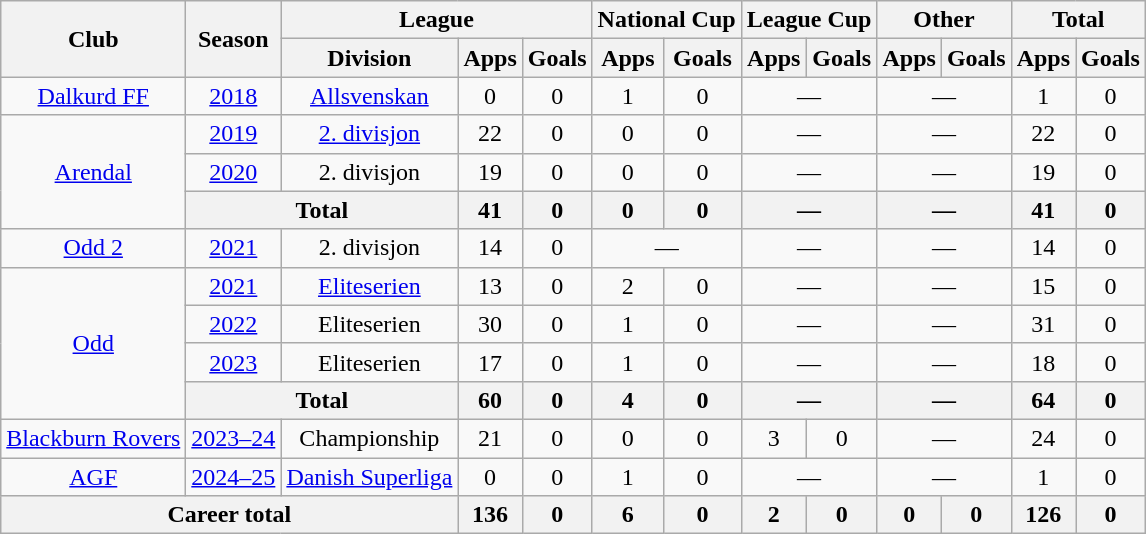<table class="wikitable" style="text-align: center;">
<tr>
<th rowspan="2">Club</th>
<th rowspan="2">Season</th>
<th colspan="3">League</th>
<th colspan="2">National Cup</th>
<th colspan="2">League Cup</th>
<th colspan="2">Other</th>
<th colspan="2">Total</th>
</tr>
<tr>
<th>Division</th>
<th>Apps</th>
<th>Goals</th>
<th>Apps</th>
<th>Goals</th>
<th>Apps</th>
<th>Goals</th>
<th>Apps</th>
<th>Goals</th>
<th>Apps</th>
<th>Goals</th>
</tr>
<tr>
<td><a href='#'>Dalkurd FF</a></td>
<td><a href='#'>2018</a></td>
<td><a href='#'>Allsvenskan</a></td>
<td>0</td>
<td>0</td>
<td>1</td>
<td>0</td>
<td colspan=2>—</td>
<td colspan=2>—</td>
<td>1</td>
<td>0</td>
</tr>
<tr>
<td rowspan=3><a href='#'>Arendal</a></td>
<td><a href='#'>2019</a></td>
<td><a href='#'>2. divisjon</a></td>
<td>22</td>
<td>0</td>
<td>0</td>
<td>0</td>
<td colspan=2>—</td>
<td colspan=2>—</td>
<td>22</td>
<td>0</td>
</tr>
<tr>
<td><a href='#'>2020</a></td>
<td>2. divisjon</td>
<td>19</td>
<td>0</td>
<td>0</td>
<td>0</td>
<td colspan=2>—</td>
<td colspan=2>—</td>
<td>19</td>
<td>0</td>
</tr>
<tr>
<th colspan=2>Total</th>
<th>41</th>
<th>0</th>
<th>0</th>
<th>0</th>
<th colspan=2>—</th>
<th colspan=2>—</th>
<th>41</th>
<th>0</th>
</tr>
<tr>
<td><a href='#'>Odd 2</a></td>
<td><a href='#'>2021</a></td>
<td>2. divisjon</td>
<td>14</td>
<td>0</td>
<td colspan=2>—</td>
<td colspan=2>—</td>
<td colspan=2>—</td>
<td>14</td>
<td>0</td>
</tr>
<tr>
<td rowspan=4><a href='#'>Odd</a></td>
<td><a href='#'>2021</a></td>
<td><a href='#'>Eliteserien</a></td>
<td>13</td>
<td>0</td>
<td>2</td>
<td>0</td>
<td colspan=2>—</td>
<td colspan=2>—</td>
<td>15</td>
<td>0</td>
</tr>
<tr>
<td><a href='#'>2022</a></td>
<td>Eliteserien</td>
<td>30</td>
<td>0</td>
<td>1</td>
<td>0</td>
<td colspan=2>—</td>
<td colspan=2>—</td>
<td>31</td>
<td>0</td>
</tr>
<tr>
<td><a href='#'>2023</a></td>
<td>Eliteserien</td>
<td>17</td>
<td>0</td>
<td>1</td>
<td>0</td>
<td colspan=2>—</td>
<td colspan=2>—</td>
<td>18</td>
<td>0</td>
</tr>
<tr>
<th colspan=2>Total</th>
<th>60</th>
<th>0</th>
<th>4</th>
<th>0</th>
<th colspan=2>—</th>
<th colspan=2>—</th>
<th>64</th>
<th>0</th>
</tr>
<tr>
<td><a href='#'>Blackburn Rovers</a></td>
<td><a href='#'>2023–24</a></td>
<td>Championship</td>
<td>21</td>
<td>0</td>
<td>0</td>
<td>0</td>
<td>3</td>
<td>0</td>
<td colspan=2>—</td>
<td>24</td>
<td>0</td>
</tr>
<tr>
<td><a href='#'>AGF</a></td>
<td><a href='#'>2024–25</a></td>
<td><a href='#'>Danish Superliga</a></td>
<td>0</td>
<td>0</td>
<td>1</td>
<td>0</td>
<td colspan=2>—</td>
<td colspan=2>—</td>
<td>1</td>
<td>0</td>
</tr>
<tr>
<th colspan="3">Career total</th>
<th>136</th>
<th>0</th>
<th>6</th>
<th>0</th>
<th>2</th>
<th>0</th>
<th>0</th>
<th>0</th>
<th>126</th>
<th>0</th>
</tr>
</table>
